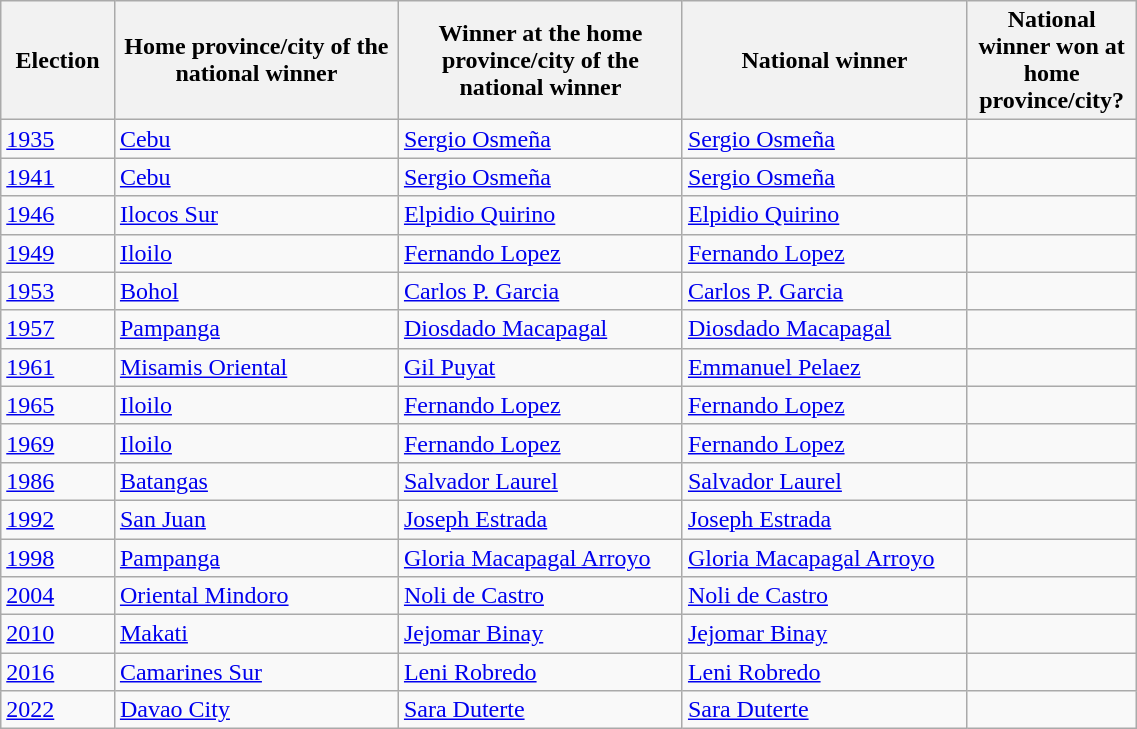<table class="wikitable" width="60%">
<tr>
<th>Election</th>
<th width="25%">Home province/city of the national winner</th>
<th width="25%">Winner at the home province/city of the national winner</th>
<th width="25%">National winner</th>
<th width="15%">National winner won at home province/city?</th>
</tr>
<tr>
<td><a href='#'>1935</a></td>
<td><a href='#'>Cebu</a></td>
<td><a href='#'>Sergio Osmeña</a></td>
<td><a href='#'>Sergio Osmeña</a></td>
<td></td>
</tr>
<tr>
<td><a href='#'>1941</a></td>
<td><a href='#'>Cebu</a></td>
<td><a href='#'>Sergio Osmeña</a></td>
<td><a href='#'>Sergio Osmeña</a></td>
<td></td>
</tr>
<tr>
<td><a href='#'>1946</a></td>
<td><a href='#'>Ilocos Sur</a></td>
<td><a href='#'>Elpidio Quirino</a></td>
<td><a href='#'>Elpidio Quirino</a></td>
<td></td>
</tr>
<tr>
<td><a href='#'>1949</a></td>
<td><a href='#'>Iloilo</a></td>
<td><a href='#'>Fernando Lopez</a></td>
<td><a href='#'>Fernando Lopez</a></td>
<td></td>
</tr>
<tr>
<td><a href='#'>1953</a></td>
<td><a href='#'>Bohol</a></td>
<td><a href='#'>Carlos P. Garcia</a></td>
<td><a href='#'>Carlos P. Garcia</a></td>
<td></td>
</tr>
<tr>
<td><a href='#'>1957</a></td>
<td><a href='#'>Pampanga</a></td>
<td><a href='#'>Diosdado Macapagal</a></td>
<td><a href='#'>Diosdado Macapagal</a></td>
<td></td>
</tr>
<tr>
<td><a href='#'>1961</a></td>
<td><a href='#'>Misamis Oriental</a></td>
<td><a href='#'>Gil Puyat</a></td>
<td><a href='#'>Emmanuel Pelaez</a></td>
<td></td>
</tr>
<tr>
<td><a href='#'>1965</a></td>
<td><a href='#'>Iloilo</a></td>
<td><a href='#'>Fernando Lopez</a></td>
<td><a href='#'>Fernando Lopez</a></td>
<td></td>
</tr>
<tr>
<td><a href='#'>1969</a></td>
<td><a href='#'>Iloilo</a></td>
<td><a href='#'>Fernando Lopez</a></td>
<td><a href='#'>Fernando Lopez</a></td>
<td></td>
</tr>
<tr>
<td><a href='#'>1986</a></td>
<td><a href='#'>Batangas</a></td>
<td><a href='#'>Salvador Laurel</a></td>
<td><a href='#'>Salvador Laurel</a></td>
<td></td>
</tr>
<tr>
<td><a href='#'>1992</a></td>
<td><a href='#'>San Juan</a></td>
<td><a href='#'>Joseph Estrada</a></td>
<td><a href='#'>Joseph Estrada</a></td>
<td></td>
</tr>
<tr>
<td><a href='#'>1998</a></td>
<td><a href='#'>Pampanga</a></td>
<td><a href='#'>Gloria Macapagal Arroyo</a></td>
<td><a href='#'>Gloria Macapagal Arroyo</a></td>
<td></td>
</tr>
<tr>
<td><a href='#'>2004</a></td>
<td><a href='#'>Oriental Mindoro</a></td>
<td><a href='#'>Noli de Castro</a></td>
<td><a href='#'>Noli de Castro</a></td>
<td></td>
</tr>
<tr>
<td><a href='#'>2010</a></td>
<td><a href='#'>Makati</a></td>
<td><a href='#'>Jejomar Binay</a></td>
<td><a href='#'>Jejomar Binay</a></td>
<td></td>
</tr>
<tr>
<td><a href='#'>2016</a></td>
<td><a href='#'>Camarines Sur</a></td>
<td><a href='#'>Leni Robredo</a></td>
<td><a href='#'>Leni Robredo</a></td>
<td></td>
</tr>
<tr>
<td><a href='#'>2022</a></td>
<td><a href='#'>Davao City</a></td>
<td><a href='#'>Sara Duterte</a></td>
<td><a href='#'>Sara Duterte</a></td>
<td></td>
</tr>
</table>
